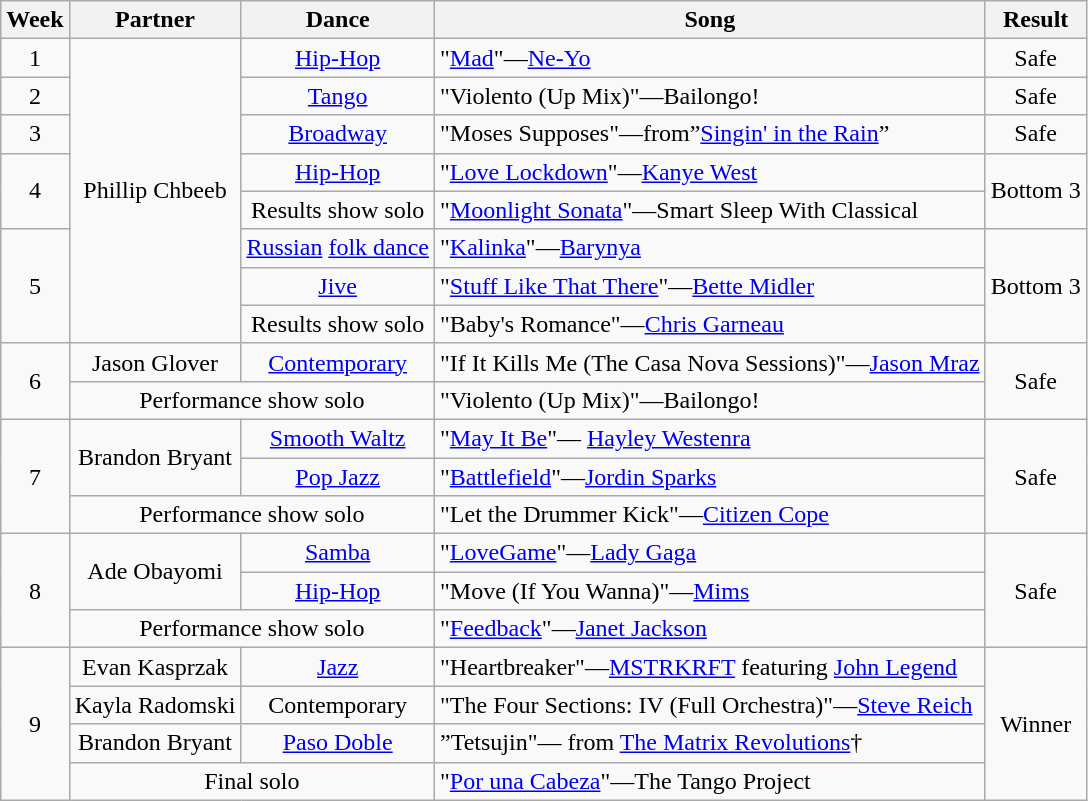<table class="wikitable">
<tr>
<th>Week</th>
<th>Partner</th>
<th>Dance</th>
<th>Song</th>
<th>Result</th>
</tr>
<tr>
<td style="text-align:center;">1</td>
<td style="text-align:center;" rowspan="8">Phillip Chbeeb</td>
<td style="text-align:center;"><a href='#'>Hip-Hop</a></td>
<td>"<a href='#'>Mad</a>"—<a href='#'>Ne-Yo</a></td>
<td style="text-align:center;">Safe</td>
</tr>
<tr>
<td style="text-align:center;">2</td>
<td style="text-align:center;"><a href='#'>Tango</a></td>
<td>"Violento (Up Mix)"—Bailongo!</td>
<td style="text-align:center;">Safe</td>
</tr>
<tr>
<td style="text-align:center;">3</td>
<td style="text-align:center;"><a href='#'>Broadway</a></td>
<td>"Moses Supposes"—from”<a href='#'>Singin' in the Rain</a>”</td>
<td style="text-align:center;">Safe</td>
</tr>
<tr>
<td style="text-align:center;" rowspan="2">4</td>
<td style="text-align:center;"><a href='#'>Hip-Hop</a></td>
<td>"<a href='#'>Love Lockdown</a>"—<a href='#'>Kanye West</a></td>
<td style="text-align:center;" rowspan="2">Bottom 3</td>
</tr>
<tr>
<td style="text-align:center;">Results show solo</td>
<td>"<a href='#'>Moonlight Sonata</a>"—Smart Sleep With Classical</td>
</tr>
<tr>
<td style="text-align:center;" rowspan="3">5</td>
<td style="text-align:center;"><a href='#'>Russian</a> <a href='#'>folk dance</a></td>
<td>"<a href='#'>Kalinka</a>"—<a href='#'>Barynya</a></td>
<td style="text-align:center;" rowspan="3">Bottom 3</td>
</tr>
<tr>
<td style="text-align:center;"><a href='#'>Jive</a></td>
<td>"<a href='#'>Stuff Like That There</a>"—<a href='#'>Bette Midler</a></td>
</tr>
<tr>
<td style="text-align:center;">Results show solo</td>
<td>"Baby's Romance"—<a href='#'>Chris Garneau</a></td>
</tr>
<tr>
<td style="text-align:center;" rowspan="2">6</td>
<td style="text-align:center;">Jason Glover</td>
<td style="text-align:center;"><a href='#'>Contemporary</a></td>
<td>"If It Kills Me (The Casa Nova Sessions)"—<a href='#'>Jason Mraz</a></td>
<td style="text-align:center;" rowspan="2">Safe</td>
</tr>
<tr>
<td style="text-align:center;" colspan="2">Performance show solo</td>
<td>"Violento (Up Mix)"—Bailongo!</td>
</tr>
<tr>
<td style="text-align:center;" rowspan="3">7</td>
<td style="text-align:center;" rowspan="2">Brandon Bryant</td>
<td style="text-align:center;"><a href='#'>Smooth Waltz</a></td>
<td>"<a href='#'>May It Be</a>"— <a href='#'>Hayley Westenra</a></td>
<td style="text-align:center;" rowspan="3">Safe</td>
</tr>
<tr>
<td style="text-align:center;"><a href='#'>Pop Jazz</a></td>
<td align="left">"<a href='#'>Battlefield</a>"—<a href='#'>Jordin Sparks</a></td>
</tr>
<tr>
<td style="text-align:center;" colspan="2">Performance show solo</td>
<td>"Let the Drummer Kick"—<a href='#'>Citizen Cope</a></td>
</tr>
<tr>
<td style="text-align:center;" rowspan="3">8</td>
<td style="text-align:center;" rowspan="2">Ade Obayomi</td>
<td style="text-align:center;"><a href='#'>Samba</a></td>
<td align="left">"<a href='#'>LoveGame</a>"—<a href='#'>Lady Gaga</a></td>
<td style="text-align:center;" rowspan="3">Safe</td>
</tr>
<tr>
<td style="text-align:center;"><a href='#'>Hip-Hop</a></td>
<td align="left">"Move (If You Wanna)"—<a href='#'>Mims</a></td>
</tr>
<tr>
<td style="text-align:center;" colspan="2">Performance show solo</td>
<td>"<a href='#'>Feedback</a>"—<a href='#'>Janet Jackson</a></td>
</tr>
<tr>
<td style="text-align:center;" rowspan="4">9</td>
<td style="text-align:center;">Evan Kasprzak</td>
<td style="text-align:center;"><a href='#'>Jazz</a></td>
<td align="left">"Heartbreaker"—<a href='#'>MSTRKRFT</a> featuring <a href='#'>John Legend</a></td>
<td style="text-align:center;" rowspan="4">Winner</td>
</tr>
<tr>
<td style="text-align:center;">Kayla Radomski</td>
<td style="text-align:center;">Contemporary</td>
<td align="left">"The Four Sections: IV (Full Orchestra)"—<a href='#'>Steve Reich</a></td>
</tr>
<tr>
<td style="text-align:center;">Brandon Bryant</td>
<td style="text-align:center;"><a href='#'>Paso Doble</a></td>
<td align="left">”Tetsujin"— from <a href='#'>The Matrix Revolutions</a>†</td>
</tr>
<tr>
<td style="text-align:center;" colspan="2">Final solo</td>
<td>"<a href='#'>Por una Cabeza</a>"—The Tango Project</td>
</tr>
</table>
